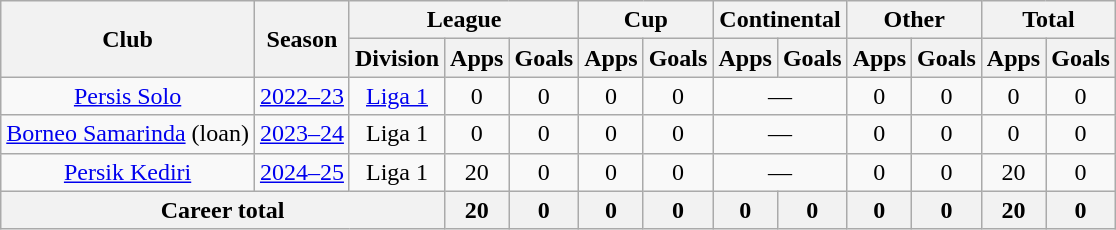<table class="wikitable" style="text-align: center">
<tr>
<th rowspan="2">Club</th>
<th rowspan="2">Season</th>
<th colspan="3">League</th>
<th colspan="2">Cup</th>
<th colspan="2">Continental</th>
<th colspan="2">Other</th>
<th colspan="2">Total</th>
</tr>
<tr>
<th>Division</th>
<th>Apps</th>
<th>Goals</th>
<th>Apps</th>
<th>Goals</th>
<th>Apps</th>
<th>Goals</th>
<th>Apps</th>
<th>Goals</th>
<th>Apps</th>
<th>Goals</th>
</tr>
<tr>
<td rowspan="1"><a href='#'>Persis Solo</a></td>
<td><a href='#'>2022–23</a></td>
<td rowspan="1" valign="center"><a href='#'>Liga 1</a></td>
<td>0</td>
<td>0</td>
<td>0</td>
<td>0</td>
<td colspan=2>—</td>
<td>0</td>
<td>0</td>
<td>0</td>
<td>0</td>
</tr>
<tr>
<td><a href='#'>Borneo Samarinda</a> (loan)</td>
<td><a href='#'>2023–24</a></td>
<td valign="center">Liga 1</td>
<td>0</td>
<td>0</td>
<td>0</td>
<td>0</td>
<td colspan=2>—</td>
<td>0</td>
<td>0</td>
<td>0</td>
<td>0</td>
</tr>
<tr>
<td><a href='#'>Persik Kediri</a></td>
<td><a href='#'>2024–25</a></td>
<td valign="center">Liga 1</td>
<td>20</td>
<td>0</td>
<td>0</td>
<td>0</td>
<td colspan=2>—</td>
<td>0</td>
<td>0</td>
<td>20</td>
<td>0</td>
</tr>
<tr>
<th colspan=3>Career total</th>
<th>20</th>
<th>0</th>
<th>0</th>
<th>0</th>
<th>0</th>
<th>0</th>
<th>0</th>
<th>0</th>
<th>20</th>
<th>0</th>
</tr>
</table>
